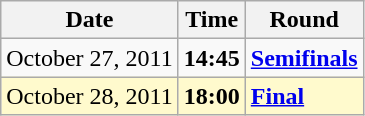<table class="wikitable">
<tr>
<th>Date</th>
<th>Time</th>
<th>Round</th>
</tr>
<tr>
<td>October 27, 2011</td>
<td><strong>14:45</strong></td>
<td><strong><a href='#'>Semifinals</a></strong></td>
</tr>
<tr style=background:lemonchiffon>
<td>October 28, 2011</td>
<td><strong>18:00</strong></td>
<td><strong><a href='#'>Final</a></strong></td>
</tr>
</table>
